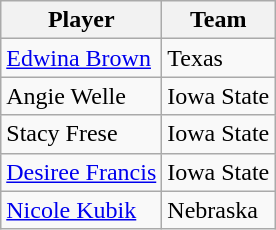<table class="wikitable">
<tr>
<th>Player</th>
<th>Team</th>
</tr>
<tr>
<td><a href='#'>Edwina Brown</a></td>
<td>Texas</td>
</tr>
<tr>
<td>Angie Welle</td>
<td>Iowa State</td>
</tr>
<tr>
<td>Stacy Frese</td>
<td>Iowa State</td>
</tr>
<tr>
<td><a href='#'>Desiree Francis</a></td>
<td>Iowa State</td>
</tr>
<tr>
<td><a href='#'>Nicole Kubik</a></td>
<td>Nebraska</td>
</tr>
</table>
